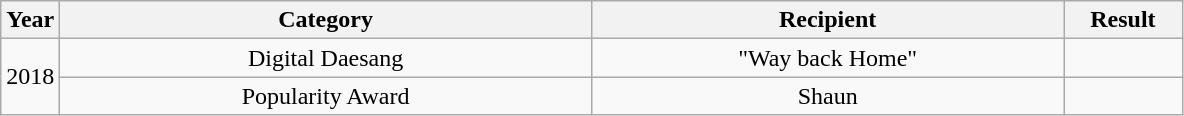<table class="wikitable" style="text-align:center">
<tr>
<th width="5%">Year</th>
<th width="45%">Category</th>
<th width="40%">Recipient</th>
<th width="10%">Result</th>
</tr>
<tr>
<td rowspan="2">2018</td>
<td>Digital Daesang</td>
<td>"Way back Home"</td>
<td></td>
</tr>
<tr>
<td>Popularity Award</td>
<td>Shaun</td>
<td></td>
</tr>
</table>
